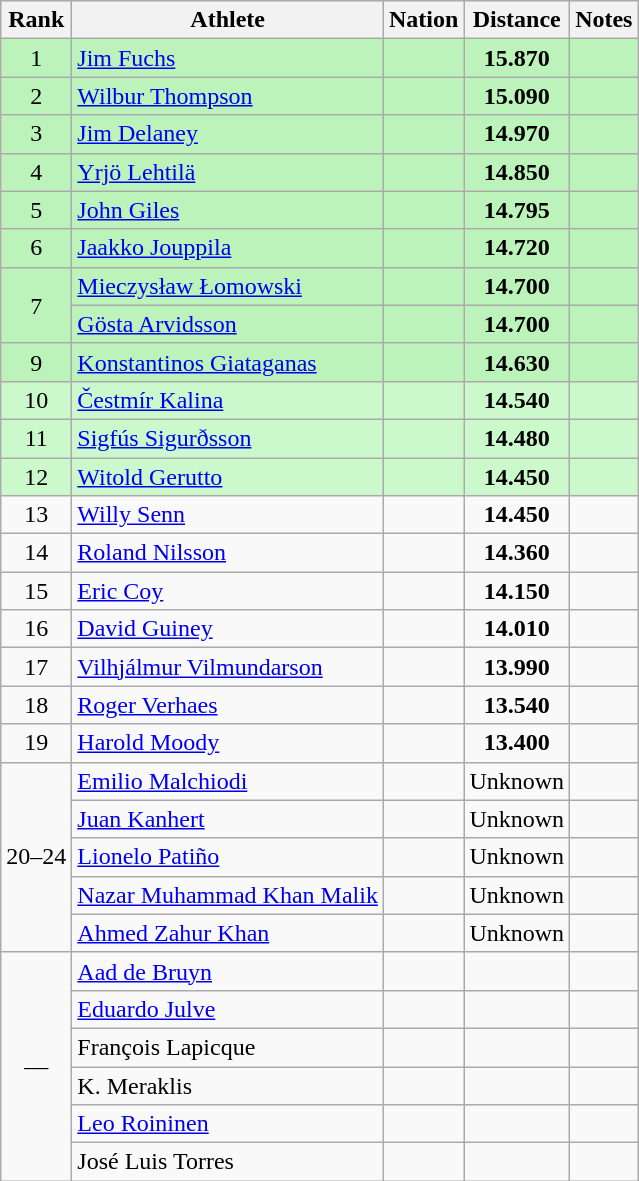<table class="wikitable sortable" style="text-align:center">
<tr>
<th>Rank</th>
<th>Athlete</th>
<th>Nation</th>
<th>Distance</th>
<th>Notes</th>
</tr>
<tr bgcolor=#bbf3bb>
<td>1</td>
<td align=left><a href='#'>Jim Fuchs</a></td>
<td align=left></td>
<td><strong>15.870</strong></td>
<td></td>
</tr>
<tr bgcolor=#bbf3bb>
<td>2</td>
<td align=left><a href='#'>Wilbur Thompson</a></td>
<td align=left></td>
<td><strong>15.090</strong></td>
<td></td>
</tr>
<tr bgcolor=#bbf3bb>
<td>3</td>
<td align=left><a href='#'>Jim Delaney</a></td>
<td align=left></td>
<td><strong>14.970</strong></td>
<td></td>
</tr>
<tr bgcolor=#bbf3bb>
<td>4</td>
<td align=left><a href='#'>Yrjö Lehtilä</a></td>
<td align=left></td>
<td><strong>14.850</strong></td>
<td></td>
</tr>
<tr bgcolor=#bbf3bb>
<td>5</td>
<td align=left><a href='#'>John Giles</a></td>
<td align=left></td>
<td><strong>14.795</strong></td>
<td></td>
</tr>
<tr bgcolor=#bbf3bb>
<td>6</td>
<td align=left><a href='#'>Jaakko Jouppila</a></td>
<td align=left></td>
<td><strong>14.720</strong></td>
<td></td>
</tr>
<tr bgcolor=#bbf3bb>
<td rowspan=2>7</td>
<td align=left><a href='#'>Mieczysław Łomowski</a></td>
<td align=left></td>
<td><strong>14.700</strong></td>
<td></td>
</tr>
<tr bgcolor=#bbf3bb>
<td align=left><a href='#'>Gösta Arvidsson</a></td>
<td align=left></td>
<td><strong>14.700</strong></td>
<td></td>
</tr>
<tr bgcolor=#bbf3bb>
<td>9</td>
<td align=left><a href='#'>Konstantinos Giataganas</a></td>
<td align=left></td>
<td><strong>14.630</strong></td>
<td></td>
</tr>
<tr bgcolor=#ccf9cc>
<td>10</td>
<td align=left><a href='#'>Čestmír Kalina</a></td>
<td align=left></td>
<td><strong>14.540</strong></td>
<td></td>
</tr>
<tr bgcolor=#ccf9cc>
<td>11</td>
<td align=left><a href='#'>Sigfús Sigurðsson</a></td>
<td align=left></td>
<td><strong>14.480</strong></td>
<td></td>
</tr>
<tr bgcolor=#ccf9cc>
<td>12</td>
<td align=left><a href='#'>Witold Gerutto</a></td>
<td align=left></td>
<td><strong>14.450</strong></td>
<td></td>
</tr>
<tr>
<td>13</td>
<td align=left><a href='#'>Willy Senn</a></td>
<td align=left></td>
<td><strong>14.450</strong></td>
<td></td>
</tr>
<tr>
<td>14</td>
<td align=left><a href='#'>Roland Nilsson</a></td>
<td align=left></td>
<td><strong>14.360</strong></td>
<td></td>
</tr>
<tr>
<td>15</td>
<td align=left><a href='#'>Eric Coy</a></td>
<td align=left></td>
<td><strong>14.150</strong></td>
<td></td>
</tr>
<tr>
<td>16</td>
<td align=left><a href='#'>David Guiney</a></td>
<td align=left></td>
<td><strong>14.010</strong></td>
<td></td>
</tr>
<tr>
<td>17</td>
<td align=left><a href='#'>Vilhjálmur Vilmundarson</a></td>
<td align=left></td>
<td><strong>13.990</strong></td>
<td></td>
</tr>
<tr>
<td>18</td>
<td align=left><a href='#'>Roger Verhaes</a></td>
<td align=left></td>
<td><strong>13.540</strong></td>
<td></td>
</tr>
<tr>
<td>19</td>
<td align=left><a href='#'>Harold Moody</a></td>
<td align=left></td>
<td><strong>13.400</strong></td>
<td></td>
</tr>
<tr>
<td rowspan=5 data-sort-value=20>20–24</td>
<td align=left><a href='#'>Emilio Malchiodi</a></td>
<td align=left></td>
<td>Unknown</td>
<td></td>
</tr>
<tr>
<td align=left><a href='#'>Juan Kanhert</a></td>
<td align=left></td>
<td>Unknown</td>
<td></td>
</tr>
<tr>
<td align=left><a href='#'>Lionelo Patiño</a></td>
<td align=left></td>
<td>Unknown</td>
<td></td>
</tr>
<tr>
<td align=left><a href='#'>Nazar Muhammad Khan Malik</a></td>
<td align=left></td>
<td>Unknown</td>
<td></td>
</tr>
<tr>
<td align=left><a href='#'>Ahmed Zahur Khan</a></td>
<td align=left></td>
<td>Unknown</td>
<td></td>
</tr>
<tr>
<td rowspan=6 data-sort-value=26>—</td>
<td align=left><a href='#'>Aad de Bruyn</a></td>
<td align=left></td>
<td></td>
<td></td>
</tr>
<tr>
<td align=left><a href='#'>Eduardo Julve</a></td>
<td align=left></td>
<td></td>
<td></td>
</tr>
<tr>
<td align=left>François Lapicque</td>
<td align=left></td>
<td></td>
<td></td>
</tr>
<tr>
<td align=left>K. Meraklis</td>
<td align=left></td>
<td></td>
<td></td>
</tr>
<tr>
<td align=left><a href='#'>Leo Roininen</a></td>
<td align=left></td>
<td></td>
<td></td>
</tr>
<tr>
<td align=left>José Luis Torres</td>
<td align=left></td>
<td></td>
<td></td>
</tr>
</table>
